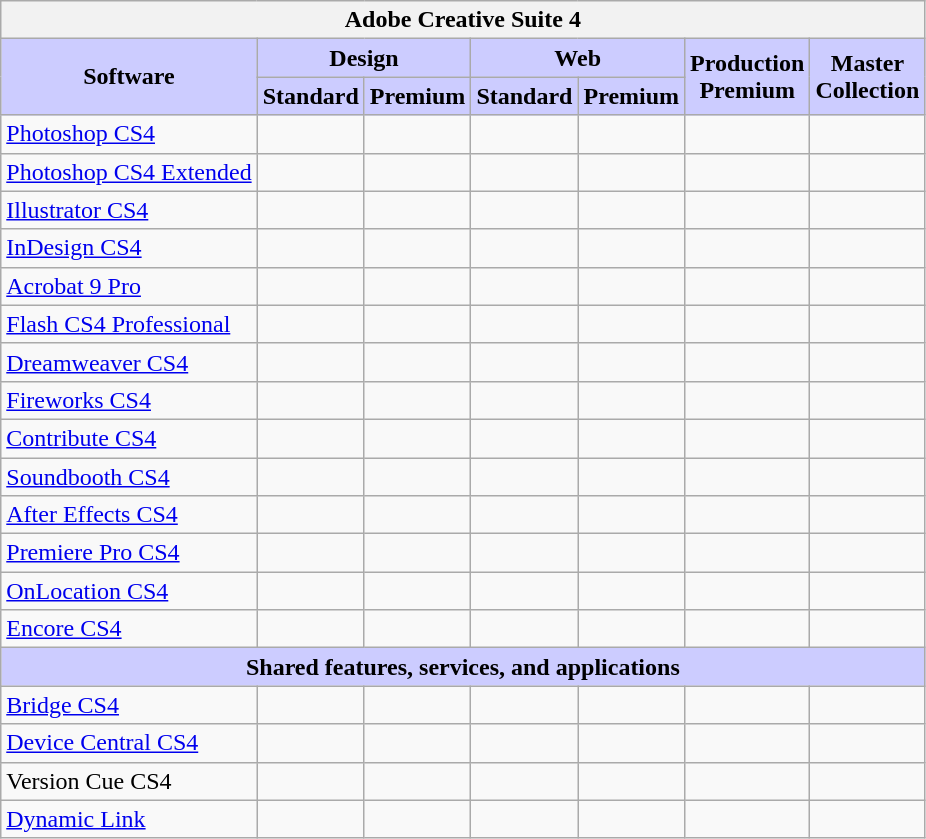<table class="wikitable collapsible collapsed">
<tr>
<th colspan="7">Adobe Creative Suite 4</th>
</tr>
<tr>
<th style="background:#ccf;" rowspan="2">Software</th>
<th colspan="2" style="background:#ccf;">Design</th>
<th colspan="2" style="background:#ccf;">Web</th>
<th style="background:#ccf;" rowspan="2">Production<br>Premium</th>
<th style="background:#ccf;" rowspan="2">Master<br>Collection</th>
</tr>
<tr>
<th style="background:#ccf;">Standard</th>
<th style="background:#ccf;">Premium</th>
<th style="background:#ccf;">Standard</th>
<th style="background:#ccf;">Premium</th>
</tr>
<tr>
<td><a href='#'>Photoshop CS4</a></td>
<td style="text-align: center;"></td>
<td></td>
<td></td>
<td></td>
<td></td>
<td></td>
</tr>
<tr>
<td><a href='#'>Photoshop CS4 Extended</a></td>
<td></td>
<td style="text-align: center;"></td>
<td></td>
<td style="text-align: center;"></td>
<td style="text-align: center;"></td>
<td style="text-align: center;"></td>
</tr>
<tr>
<td><a href='#'>Illustrator CS4</a></td>
<td style="text-align: center;"></td>
<td style="text-align: center;"></td>
<td></td>
<td style="text-align: center;"></td>
<td style="text-align: center;"></td>
<td style="text-align: center;"></td>
</tr>
<tr>
<td><a href='#'>InDesign CS4</a></td>
<td style="text-align: center;"></td>
<td style="text-align: center;"></td>
<td></td>
<td></td>
<td></td>
<td style="text-align: center;"></td>
</tr>
<tr>
<td><a href='#'>Acrobat 9 Pro</a></td>
<td style="text-align: center;"></td>
<td style="text-align: center;"></td>
<td></td>
<td style="text-align: center;"></td>
<td></td>
<td style="text-align: center;"></td>
</tr>
<tr>
<td><a href='#'>Flash CS4 Professional</a></td>
<td></td>
<td style="text-align: center;"></td>
<td style="text-align: center;"></td>
<td style="text-align: center;"></td>
<td style="text-align: center;"></td>
<td style="text-align: center;"></td>
</tr>
<tr>
<td><a href='#'>Dreamweaver CS4</a></td>
<td></td>
<td style="text-align: center;"></td>
<td style="text-align: center;"></td>
<td style="text-align: center;"></td>
<td></td>
<td style="text-align: center;"></td>
</tr>
<tr>
<td><a href='#'>Fireworks CS4</a></td>
<td></td>
<td style="text-align: center;"></td>
<td style="text-align: center;"></td>
<td style="text-align: center;"></td>
<td></td>
<td style="text-align: center;"></td>
</tr>
<tr>
<td><a href='#'>Contribute CS4</a></td>
<td></td>
<td></td>
<td style="text-align: center;"></td>
<td style="text-align: center;"></td>
<td></td>
<td style="text-align: center;"></td>
</tr>
<tr>
<td><a href='#'>Soundbooth CS4</a></td>
<td></td>
<td></td>
<td></td>
<td style="text-align: center;"></td>
<td style="text-align: center;"></td>
<td style="text-align: center;"></td>
</tr>
<tr>
<td><a href='#'>After Effects CS4</a></td>
<td></td>
<td></td>
<td></td>
<td></td>
<td style="text-align: center;"></td>
<td style="text-align: center;"></td>
</tr>
<tr>
<td><a href='#'>Premiere Pro CS4</a></td>
<td></td>
<td></td>
<td></td>
<td></td>
<td style="text-align: center;"></td>
<td style="text-align: center;"></td>
</tr>
<tr>
<td><a href='#'>OnLocation CS4</a></td>
<td></td>
<td></td>
<td></td>
<td></td>
<td style="text-align: center;"></td>
<td style="text-align: center;"></td>
</tr>
<tr>
<td><a href='#'>Encore CS4</a></td>
<td></td>
<td></td>
<td></td>
<td></td>
<td style="text-align: center;"></td>
<td style="text-align: center;"></td>
</tr>
<tr>
<th colspan="7" style="background:#ccf;">Shared features, services, and applications</th>
</tr>
<tr>
<td><a href='#'>Bridge CS4</a></td>
<td style="text-align: center;"></td>
<td style="text-align: center;"></td>
<td style="text-align: center;"></td>
<td style="text-align: center;"></td>
<td style="text-align: center;"></td>
<td style="text-align: center;"></td>
</tr>
<tr>
<td><a href='#'>Device Central CS4</a></td>
<td style="text-align: center;"></td>
<td style="text-align: center;"></td>
<td style="text-align: center;"></td>
<td style="text-align: center;"></td>
<td style="text-align: center;"></td>
<td style="text-align: center;"></td>
</tr>
<tr>
<td>Version Cue CS4</td>
<td style="text-align: center;"></td>
<td style="text-align: center;"></td>
<td style="text-align: center;"></td>
<td style="text-align: center;"></td>
<td></td>
<td style="text-align: center;"></td>
</tr>
<tr>
<td><a href='#'>Dynamic Link</a></td>
<td></td>
<td></td>
<td></td>
<td></td>
<td style="text-align: center;"></td>
<td style="text-align: center;"></td>
</tr>
</table>
